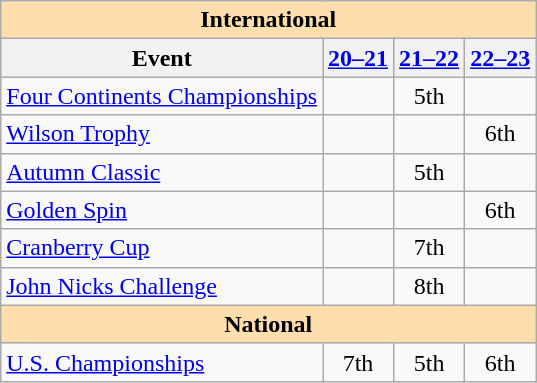<table class="wikitable" style="text-align: center">
<tr>
<th style="background-color: #ffdead; " colspan=4 align=center>International</th>
</tr>
<tr>
<th>Event</th>
<th><a href='#'>20–21</a></th>
<th><a href='#'>21–22</a></th>
<th><a href='#'>22–23</a></th>
</tr>
<tr>
<td align=left><a href='#'>Four Continents Championships</a></td>
<td></td>
<td>5th</td>
<td></td>
</tr>
<tr>
<td align=left> <a href='#'>Wilson Trophy</a></td>
<td></td>
<td></td>
<td>6th</td>
</tr>
<tr>
<td align=left> <a href='#'>Autumn Classic</a></td>
<td></td>
<td>5th</td>
<td></td>
</tr>
<tr>
<td align=left> <a href='#'>Golden Spin</a></td>
<td></td>
<td></td>
<td>6th</td>
</tr>
<tr>
<td align=left><a href='#'>Cranberry Cup</a></td>
<td></td>
<td>7th</td>
<td></td>
</tr>
<tr>
<td align=left><a href='#'>John Nicks Challenge</a></td>
<td></td>
<td>8th</td>
<td></td>
</tr>
<tr>
<th style="background-color: #ffdead; " colspan=4 align=center>National</th>
</tr>
<tr>
<td align=left><a href='#'>U.S. Championships</a></td>
<td>7th</td>
<td>5th</td>
<td>6th</td>
</tr>
</table>
